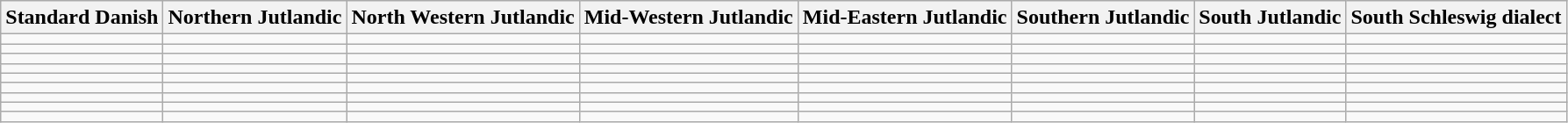<table class="wikitable">
<tr>
<th>Standard Danish</th>
<th>Northern Jutlandic</th>
<th>North Western Jutlandic</th>
<th>Mid-Western Jutlandic</th>
<th>Mid-Eastern Jutlandic</th>
<th>Southern Jutlandic</th>
<th>South Jutlandic</th>
<th>South Schleswig dialect</th>
</tr>
<tr>
<td></td>
<td></td>
<td></td>
<td></td>
<td></td>
<td></td>
<td></td>
<td></td>
</tr>
<tr>
<td></td>
<td></td>
<td></td>
<td></td>
<td></td>
<td></td>
<td></td>
<td></td>
</tr>
<tr>
<td></td>
<td></td>
<td></td>
<td></td>
<td></td>
<td></td>
<td></td>
<td></td>
</tr>
<tr>
<td></td>
<td></td>
<td></td>
<td></td>
<td></td>
<td></td>
<td></td>
<td></td>
</tr>
<tr>
<td></td>
<td></td>
<td></td>
<td></td>
<td></td>
<td></td>
<td></td>
<td></td>
</tr>
<tr>
<td></td>
<td></td>
<td></td>
<td></td>
<td></td>
<td></td>
<td></td>
<td></td>
</tr>
<tr>
<td></td>
<td></td>
<td></td>
<td></td>
<td></td>
<td></td>
<td></td>
<td></td>
</tr>
<tr>
<td></td>
<td></td>
<td></td>
<td></td>
<td></td>
<td></td>
<td></td>
<td></td>
</tr>
<tr>
<td></td>
<td></td>
<td></td>
<td></td>
<td></td>
<td></td>
<td></td>
<td></td>
</tr>
</table>
